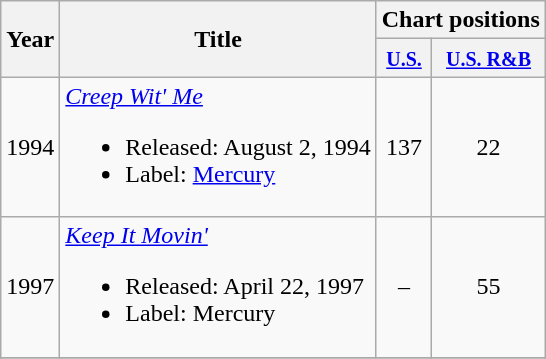<table class="wikitable">
<tr>
<th rowspan="2">Year</th>
<th rowspan="2">Title</th>
<th colspan="2">Chart positions</th>
</tr>
<tr>
<th><small><a href='#'>U.S.</a></small></th>
<th><small><a href='#'>U.S. R&B</a></small></th>
</tr>
<tr>
<td>1994</td>
<td><em><a href='#'>Creep Wit' Me</a></em><br><ul><li>Released: August 2, 1994</li><li>Label: <a href='#'>Mercury</a></li></ul></td>
<td align="center">137</td>
<td align="center">22</td>
</tr>
<tr>
<td>1997</td>
<td><em><a href='#'>Keep It Movin'</a></em><br><ul><li>Released: April 22, 1997</li><li>Label: Mercury</li></ul></td>
<td align="center">–</td>
<td align="center">55</td>
</tr>
<tr>
</tr>
</table>
